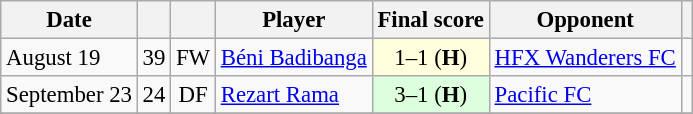<table class="wikitable sortable" style="text-align:center; font-size:95%;">
<tr>
<th>Date</th>
<th></th>
<th></th>
<th>Player</th>
<th>Final score</th>
<th>Opponent</th>
<th class="unsortable"></th>
</tr>
<tr>
<td style="text-align:left;" data-sort-value="1">August 19</td>
<td>39</td>
<td>FW</td>
<td style="text-align:left;" data-sort-value="Badibanga"> <a href='#'>Béni Badibanga</a></td>
<td style="background:#ffd;">1–1 (<strong>H</strong>)</td>
<td style="text-align:left;"><a href='#'>HFX Wanderers FC</a></td>
<td></td>
</tr>
<tr>
<td style="text-align:left;" data-sort-value="1">September 23</td>
<td>24</td>
<td>DF</td>
<td style="text-align:left;" data-sort-value="Rama"> <a href='#'>Rezart Rama</a></td>
<td style="background:#dfd;">3–1 (<strong>H</strong>)</td>
<td style="text-align:left;"><a href='#'>Pacific FC</a></td>
<td></td>
</tr>
<tr>
</tr>
</table>
